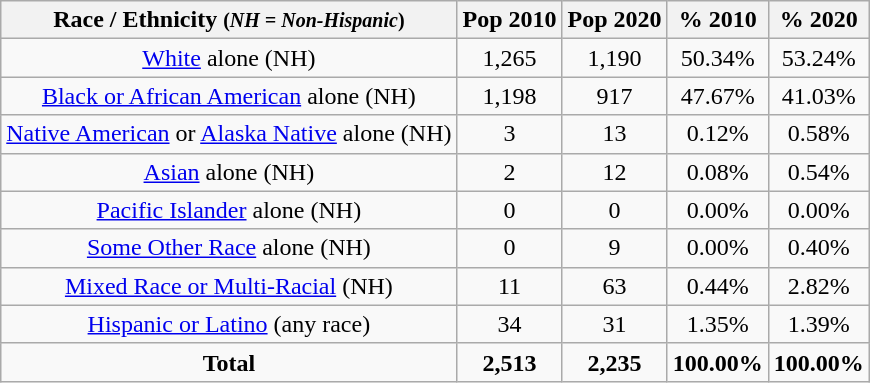<table class="wikitable" style="text-align:center;">
<tr>
<th>Race / Ethnicity <small>(<em>NH = Non-Hispanic</em>)</small></th>
<th>Pop 2010</th>
<th>Pop 2020</th>
<th>% 2010</th>
<th>% 2020</th>
</tr>
<tr>
<td><a href='#'>White</a> alone (NH)</td>
<td>1,265</td>
<td>1,190</td>
<td>50.34%</td>
<td>53.24%</td>
</tr>
<tr>
<td><a href='#'>Black or African American</a> alone (NH)</td>
<td>1,198</td>
<td>917</td>
<td>47.67%</td>
<td>41.03%</td>
</tr>
<tr>
<td><a href='#'>Native American</a> or <a href='#'>Alaska Native</a> alone (NH)</td>
<td>3</td>
<td>13</td>
<td>0.12%</td>
<td>0.58%</td>
</tr>
<tr>
<td><a href='#'>Asian</a> alone (NH)</td>
<td>2</td>
<td>12</td>
<td>0.08%</td>
<td>0.54%</td>
</tr>
<tr>
<td><a href='#'>Pacific Islander</a> alone (NH)</td>
<td>0</td>
<td>0</td>
<td>0.00%</td>
<td>0.00%</td>
</tr>
<tr>
<td><a href='#'>Some Other Race</a> alone (NH)</td>
<td>0</td>
<td>9</td>
<td>0.00%</td>
<td>0.40%</td>
</tr>
<tr>
<td><a href='#'>Mixed Race or Multi-Racial</a> (NH)</td>
<td>11</td>
<td>63</td>
<td>0.44%</td>
<td>2.82%</td>
</tr>
<tr>
<td><a href='#'>Hispanic or Latino</a> (any race)</td>
<td>34</td>
<td>31</td>
<td>1.35%</td>
<td>1.39%</td>
</tr>
<tr>
<td><strong>Total</strong></td>
<td><strong>2,513</strong></td>
<td><strong>2,235</strong></td>
<td><strong>100.00%</strong></td>
<td><strong>100.00%</strong></td>
</tr>
</table>
